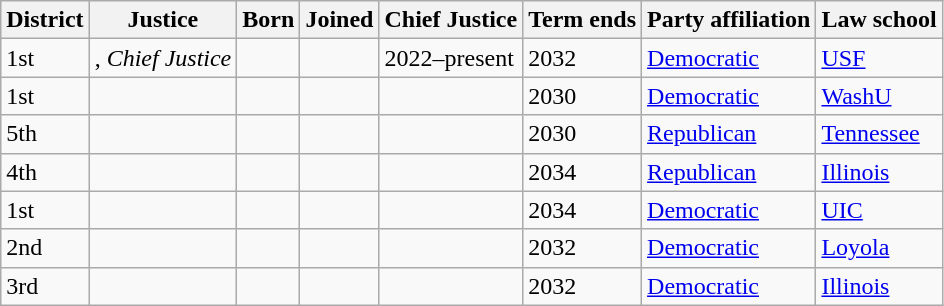<table class="sortable wikitable">
<tr>
<th>District</th>
<th>Justice</th>
<th>Born</th>
<th>Joined</th>
<th>Chief Justice</th>
<th>Term ends</th>
<th>Party affiliation</th>
<th>Law school</th>
</tr>
<tr>
<td>1st</td>
<td>, <em>Chief Justice</em></td>
<td></td>
<td></td>
<td>2022–present</td>
<td>2032</td>
<td><a href='#'>Democratic</a></td>
<td><a href='#'>USF</a></td>
</tr>
<tr>
<td>1st</td>
<td></td>
<td></td>
<td></td>
<td align="center"></td>
<td>2030</td>
<td><a href='#'>Democratic</a></td>
<td><a href='#'>WashU</a></td>
</tr>
<tr>
<td>5th</td>
<td></td>
<td></td>
<td></td>
<td align="center"></td>
<td>2030</td>
<td><a href='#'>Republican</a></td>
<td><a href='#'>Tennessee</a></td>
</tr>
<tr>
<td>4th</td>
<td></td>
<td></td>
<td></td>
<td align="center"></td>
<td>2034</td>
<td><a href='#'>Republican</a></td>
<td><a href='#'>Illinois</a></td>
</tr>
<tr>
<td>1st</td>
<td></td>
<td></td>
<td></td>
<td align="center"></td>
<td>2034</td>
<td><a href='#'>Democratic</a></td>
<td><a href='#'>UIC</a></td>
</tr>
<tr>
<td>2nd</td>
<td></td>
<td></td>
<td></td>
<td align="center"></td>
<td>2032</td>
<td><a href='#'>Democratic</a></td>
<td><a href='#'>Loyola</a></td>
</tr>
<tr>
<td>3rd</td>
<td></td>
<td></td>
<td></td>
<td align="center"></td>
<td>2032</td>
<td><a href='#'>Democratic</a></td>
<td><a href='#'>Illinois</a></td>
</tr>
</table>
